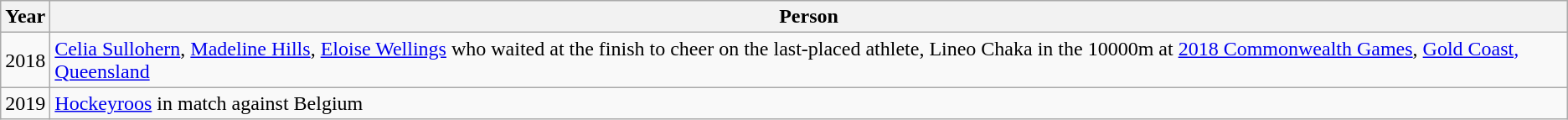<table class="wikitable">
<tr>
<th>Year</th>
<th>Person</th>
</tr>
<tr>
<td>2018</td>
<td><a href='#'>Celia Sullohern</a>, <a href='#'>Madeline Hills</a>, <a href='#'>Eloise Wellings</a> who waited at the finish to cheer on the last-placed athlete, Lineo Chaka in the 10000m at <a href='#'>2018 Commonwealth Games</a>, <a href='#'>Gold Coast, Queensland</a></td>
</tr>
<tr>
<td>2019</td>
<td><a href='#'>Hockeyroos</a> in match against Belgium</td>
</tr>
</table>
